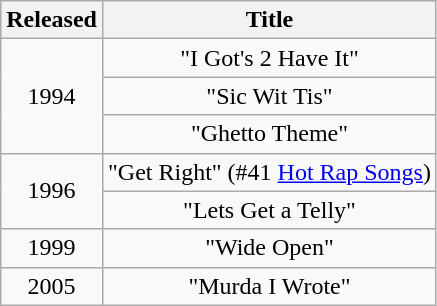<table class="wikitable" style="text-align: center">
<tr>
<th><strong>Released</strong></th>
<th><strong>Title</strong></th>
</tr>
<tr>
<td rowspan="3">1994</td>
<td>"I Got's 2 Have It"</td>
</tr>
<tr>
<td>"Sic Wit Tis"</td>
</tr>
<tr>
<td>"Ghetto Theme"</td>
</tr>
<tr>
<td rowspan="2">1996</td>
<td>"Get Right" (#41 <a href='#'>Hot Rap Songs</a>)</td>
</tr>
<tr>
<td>"Lets Get a Telly"</td>
</tr>
<tr>
<td>1999</td>
<td>"Wide Open"</td>
</tr>
<tr>
<td>2005</td>
<td>"Murda I Wrote"</td>
</tr>
</table>
